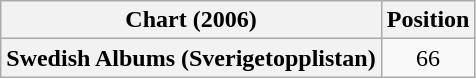<table class="wikitable plainrowheaders" style="text-align:center">
<tr>
<th scope="col">Chart (2006)</th>
<th scope="col">Position</th>
</tr>
<tr>
<th scope="row">Swedish Albums (Sverigetopplistan)</th>
<td>66</td>
</tr>
</table>
